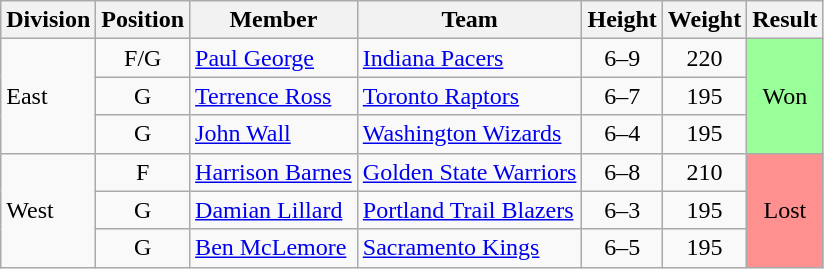<table class = "wikitable">
<tr>
<th>Division</th>
<th>Position</th>
<th>Member</th>
<th>Team</th>
<th>Height</th>
<th>Weight</th>
<th>Result</th>
</tr>
<tr>
<td rowspan="3">East</td>
<td style="text-align:center">F/G</td>
<td><a href='#'>Paul George</a></td>
<td><a href='#'>Indiana Pacers</a></td>
<td align=center>6–9</td>
<td align=center>220</td>
<td rowspan="3;" style="text-align:center; background: #99FF99;">Won</td>
</tr>
<tr>
<td style="text-align:center">G</td>
<td><a href='#'>Terrence Ross</a></td>
<td><a href='#'>Toronto Raptors</a></td>
<td align=center>6–7</td>
<td align=center>195</td>
</tr>
<tr>
<td style="text-align:center">G</td>
<td><a href='#'>John Wall</a></td>
<td><a href='#'>Washington Wizards</a></td>
<td align=center>6–4</td>
<td align=center>195</td>
</tr>
<tr>
<td rowspan="3">West</td>
<td style="text-align:center">F</td>
<td><a href='#'>Harrison Barnes</a></td>
<td><a href='#'>Golden State Warriors</a></td>
<td align=center>6–8</td>
<td align=center>210</td>
<td rowspan="3;" style="text-align:center; background: #ff9090;">Lost</td>
</tr>
<tr>
<td style="text-align:center">G</td>
<td><a href='#'>Damian Lillard</a></td>
<td><a href='#'>Portland Trail Blazers</a></td>
<td align=center>6–3</td>
<td align=center>195</td>
</tr>
<tr>
<td style="text-align:center">G</td>
<td><a href='#'>Ben McLemore</a></td>
<td><a href='#'>Sacramento Kings</a></td>
<td align=center>6–5</td>
<td align=center>195</td>
</tr>
</table>
